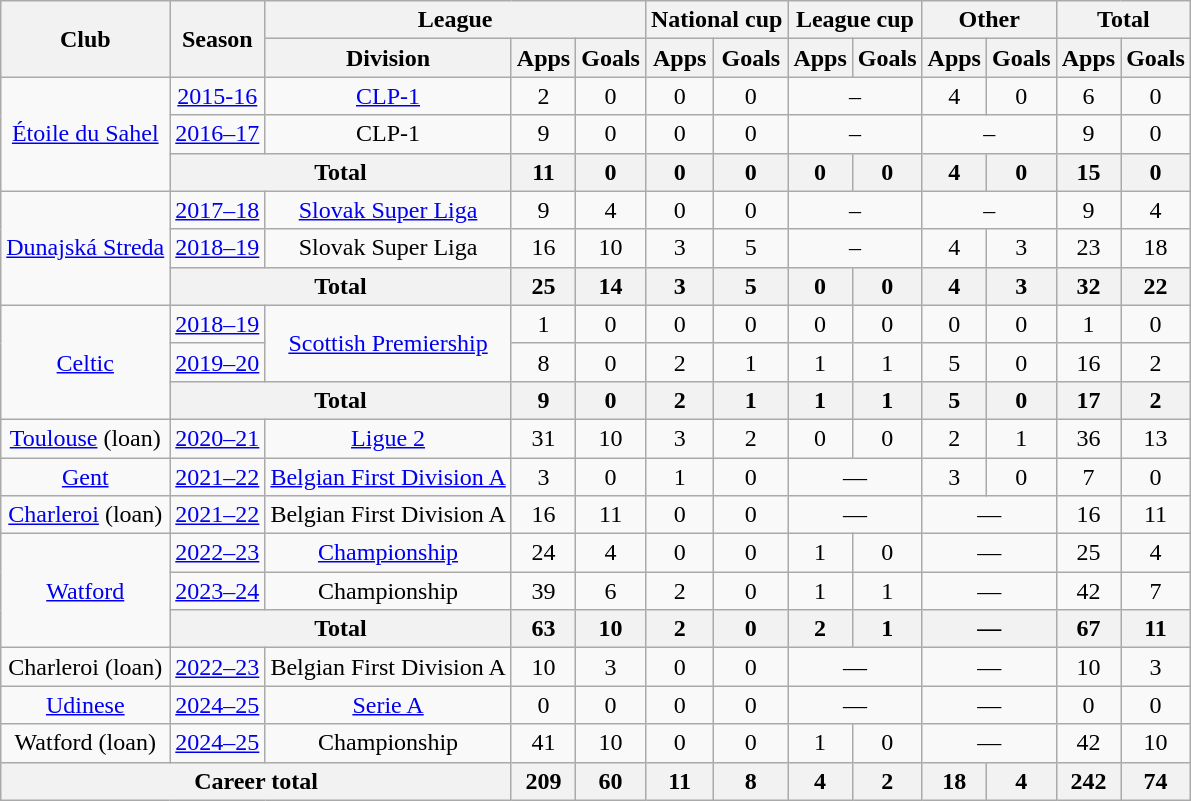<table class="wikitable" style="text-align:center">
<tr>
<th rowspan="2">Club</th>
<th rowspan="2">Season</th>
<th colspan="3">League</th>
<th colspan="2">National cup</th>
<th colspan="2">League cup</th>
<th colspan="2">Other</th>
<th colspan="2">Total</th>
</tr>
<tr>
<th>Division</th>
<th>Apps</th>
<th>Goals</th>
<th>Apps</th>
<th>Goals</th>
<th>Apps</th>
<th>Goals</th>
<th>Apps</th>
<th>Goals</th>
<th>Apps</th>
<th>Goals</th>
</tr>
<tr>
<td rowspan="3"><a href='#'>Étoile du Sahel</a></td>
<td><a href='#'>2015-16</a></td>
<td><a href='#'>CLP-1</a></td>
<td>2</td>
<td>0</td>
<td>0</td>
<td>0</td>
<td colspan="2">–</td>
<td>4</td>
<td>0</td>
<td>6</td>
<td>0</td>
</tr>
<tr>
<td><a href='#'>2016–17</a></td>
<td>CLP-1</td>
<td>9</td>
<td>0</td>
<td>0</td>
<td>0</td>
<td colspan="2">–</td>
<td colspan="2">–</td>
<td>9</td>
<td>0</td>
</tr>
<tr>
<th colspan="2">Total</th>
<th>11</th>
<th>0</th>
<th>0</th>
<th>0</th>
<th>0</th>
<th>0</th>
<th>4</th>
<th>0</th>
<th>15</th>
<th>0</th>
</tr>
<tr>
<td rowspan="3"><a href='#'>Dunajská Streda</a></td>
<td><a href='#'>2017–18</a></td>
<td><a href='#'>Slovak Super Liga</a></td>
<td>9</td>
<td>4</td>
<td>0</td>
<td>0</td>
<td colspan="2">–</td>
<td colspan="2">–</td>
<td>9</td>
<td>4</td>
</tr>
<tr>
<td><a href='#'>2018–19</a></td>
<td>Slovak Super Liga</td>
<td>16</td>
<td>10</td>
<td>3</td>
<td>5</td>
<td colspan="2">–</td>
<td>4</td>
<td>3</td>
<td>23</td>
<td>18</td>
</tr>
<tr>
<th colspan="2">Total</th>
<th>25</th>
<th>14</th>
<th>3</th>
<th>5</th>
<th>0</th>
<th>0</th>
<th>4</th>
<th>3</th>
<th>32</th>
<th>22</th>
</tr>
<tr>
<td rowspan="3"><a href='#'>Celtic</a></td>
<td><a href='#'>2018–19</a></td>
<td rowspan="2"><a href='#'>Scottish Premiership</a></td>
<td>1</td>
<td>0</td>
<td>0</td>
<td>0</td>
<td>0</td>
<td>0</td>
<td>0</td>
<td>0</td>
<td>1</td>
<td>0</td>
</tr>
<tr>
<td><a href='#'>2019–20</a></td>
<td>8</td>
<td>0</td>
<td>2</td>
<td>1</td>
<td>1</td>
<td>1</td>
<td>5</td>
<td>0</td>
<td>16</td>
<td>2</td>
</tr>
<tr>
<th colspan="2">Total</th>
<th>9</th>
<th>0</th>
<th>2</th>
<th>1</th>
<th>1</th>
<th>1</th>
<th>5</th>
<th>0</th>
<th>17</th>
<th>2</th>
</tr>
<tr>
<td><a href='#'>Toulouse</a> (loan)</td>
<td><a href='#'>2020–21</a></td>
<td><a href='#'>Ligue 2</a></td>
<td>31</td>
<td>10</td>
<td>3</td>
<td>2</td>
<td>0</td>
<td>0</td>
<td>2</td>
<td>1</td>
<td>36</td>
<td>13</td>
</tr>
<tr>
<td><a href='#'>Gent</a></td>
<td><a href='#'>2021–22</a></td>
<td><a href='#'>Belgian First Division A</a></td>
<td>3</td>
<td>0</td>
<td>1</td>
<td>0</td>
<td colspan="2">—</td>
<td>3</td>
<td>0</td>
<td>7</td>
<td>0</td>
</tr>
<tr>
<td><a href='#'>Charleroi</a> (loan)</td>
<td><a href='#'>2021–22</a></td>
<td>Belgian First Division A</td>
<td>16</td>
<td>11</td>
<td>0</td>
<td>0</td>
<td colspan="2">—</td>
<td colspan="2">—</td>
<td>16</td>
<td>11</td>
</tr>
<tr>
<td rowspan="3"><a href='#'>Watford</a></td>
<td><a href='#'>2022–23</a></td>
<td><a href='#'>Championship</a></td>
<td>24</td>
<td>4</td>
<td>0</td>
<td>0</td>
<td>1</td>
<td>0</td>
<td colspan="2">—</td>
<td>25</td>
<td>4</td>
</tr>
<tr>
<td><a href='#'>2023–24</a></td>
<td>Championship</td>
<td>39</td>
<td>6</td>
<td>2</td>
<td>0</td>
<td>1</td>
<td>1</td>
<td colspan="2">—</td>
<td>42</td>
<td>7</td>
</tr>
<tr>
<th colspan="2">Total</th>
<th>63</th>
<th>10</th>
<th>2</th>
<th>0</th>
<th>2</th>
<th>1</th>
<th colspan="2">—</th>
<th>67</th>
<th>11</th>
</tr>
<tr>
<td>Charleroi (loan)</td>
<td><a href='#'>2022–23</a></td>
<td>Belgian First Division A</td>
<td>10</td>
<td>3</td>
<td>0</td>
<td>0</td>
<td colspan="2">—</td>
<td colspan="2">—</td>
<td>10</td>
<td>3</td>
</tr>
<tr>
<td><a href='#'>Udinese</a></td>
<td><a href='#'>2024–25</a></td>
<td><a href='#'>Serie A</a></td>
<td>0</td>
<td>0</td>
<td>0</td>
<td>0</td>
<td colspan="2">—</td>
<td colspan="2">—</td>
<td>0</td>
<td>0</td>
</tr>
<tr>
<td>Watford (loan)</td>
<td><a href='#'>2024–25</a></td>
<td>Championship</td>
<td>41</td>
<td>10</td>
<td>0</td>
<td>0</td>
<td>1</td>
<td>0</td>
<td colspan="2">—</td>
<td>42</td>
<td>10</td>
</tr>
<tr>
<th colspan="3">Career total</th>
<th>209</th>
<th>60</th>
<th>11</th>
<th>8</th>
<th>4</th>
<th>2</th>
<th>18</th>
<th>4</th>
<th>242</th>
<th>74</th>
</tr>
</table>
